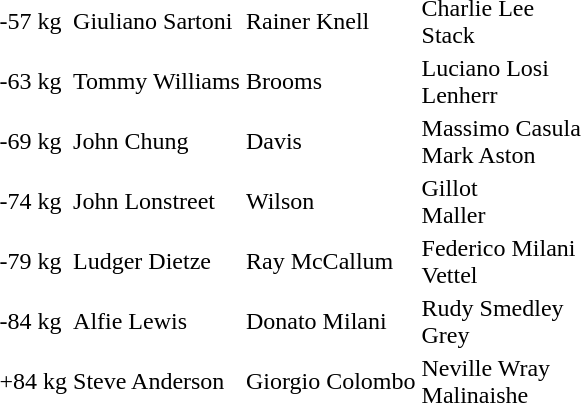<table>
<tr>
<td>-57 kg</td>
<td>Giuliano Sartoni </td>
<td>Rainer Knell </td>
<td>Charlie Lee <br>Stack </td>
</tr>
<tr>
<td>-63 kg</td>
<td>Tommy Williams </td>
<td>Brooms </td>
<td>Luciano Losi <br>Lenherr  </td>
</tr>
<tr>
<td>-69 kg</td>
<td>John Chung </td>
<td>Davis </td>
<td>Massimo Casula <br>Mark Aston </td>
</tr>
<tr>
<td>-74 kg</td>
<td>John Lonstreet </td>
<td>Wilson </td>
<td>Gillot <br>Maller </td>
</tr>
<tr>
<td>-79 kg</td>
<td>Ludger Dietze </td>
<td>Ray McCallum </td>
<td>Federico Milani <br>Vettel </td>
</tr>
<tr>
<td>-84 kg</td>
<td>Alfie Lewis </td>
<td>Donato Milani </td>
<td>Rudy Smedley <br>Grey </td>
</tr>
<tr>
<td>+84 kg</td>
<td>Steve Anderson </td>
<td>Giorgio Colombo </td>
<td>Neville Wray <br>Malinaishe </td>
</tr>
<tr>
</tr>
</table>
